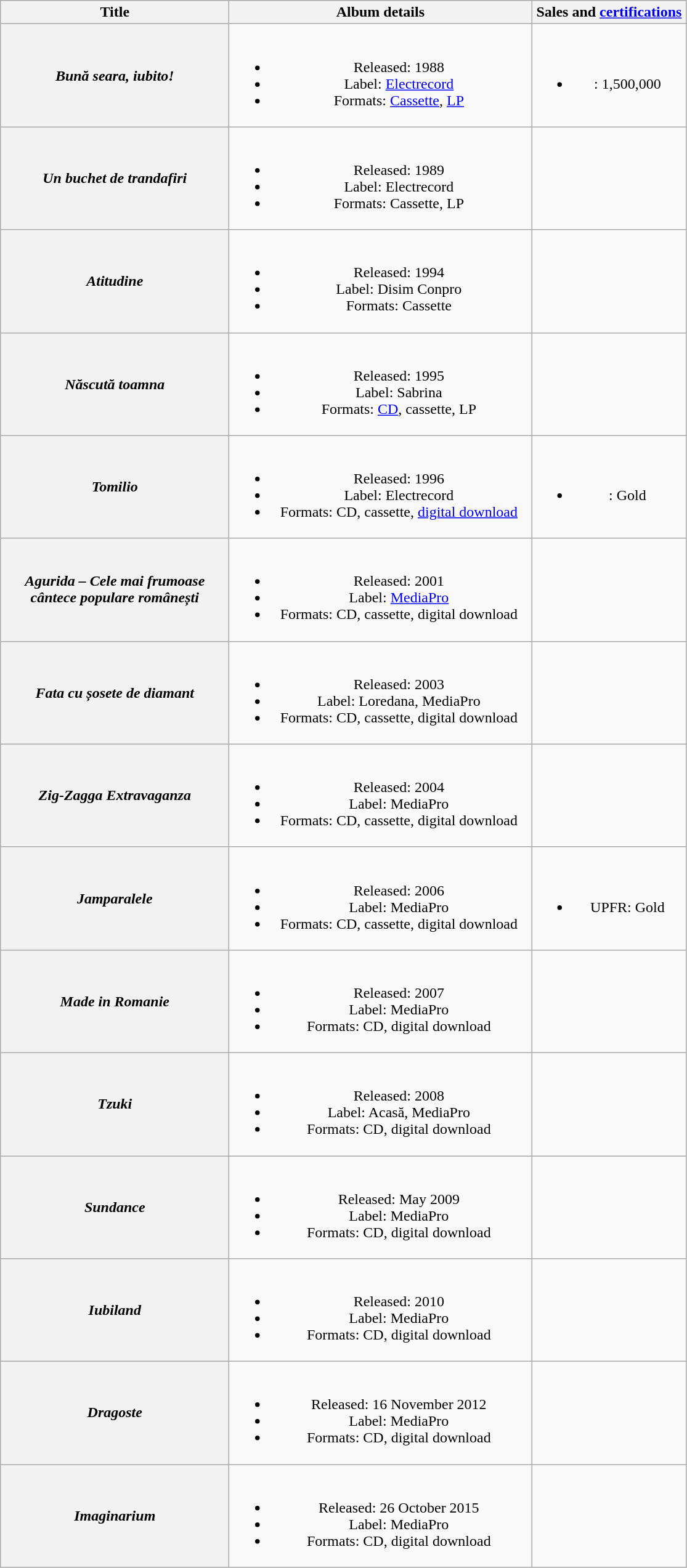<table class="wikitable plainrowheaders" style="text-align:center;">
<tr>
<th scope="col" rowspan="1" style="width:15em;">Title</th>
<th scope="col" rowspan="1" style="width:20em;">Album details</th>
<th scope="col" rowspan="1" style="width:10em;">Sales and <a href='#'>certifications</a></th>
</tr>
<tr>
<th scope="row"><em>Bună seara, iubito!</em></th>
<td><br><ul><li>Released: 1988</li><li>Label: <a href='#'>Electrecord</a></li><li>Formats: <a href='#'>Cassette</a>, <a href='#'>LP</a></li></ul></td>
<td><br><ul><li>: 1,500,000</li></ul></td>
</tr>
<tr>
<th scope="row"><em>Un buchet de trandafiri</em></th>
<td><br><ul><li>Released: 1989</li><li>Label: Electrecord</li><li>Formats: Cassette, LP</li></ul></td>
<td></td>
</tr>
<tr>
<th scope="row"><em>Atitudine</em></th>
<td><br><ul><li>Released: 1994</li><li>Label: Disim Conpro</li><li>Formats: Cassette</li></ul></td>
<td></td>
</tr>
<tr>
<th scope="row"><em>Născută toamna</em></th>
<td><br><ul><li>Released: 1995</li><li>Label: Sabrina</li><li>Formats: <a href='#'>CD</a>, cassette, LP</li></ul></td>
<td></td>
</tr>
<tr>
<th scope="row"><em>Tomilio</em></th>
<td><br><ul><li>Released: 1996</li><li>Label: Electrecord</li><li>Formats: CD, cassette, <a href='#'>digital download</a></li></ul></td>
<td><br><ul><li><a href='#'></a>: Gold</li></ul></td>
</tr>
<tr>
<th scope="row"><em>Agurida – Cele mai frumoase cântece populare românești</em></th>
<td><br><ul><li>Released: 2001</li><li>Label: <a href='#'>MediaPro</a></li><li>Formats: CD, cassette, digital download</li></ul></td>
<td></td>
</tr>
<tr>
<th scope="row"><em>Fata cu șosete de diamant</em></th>
<td><br><ul><li>Released: 2003</li><li>Label: Loredana, MediaPro</li><li>Formats: CD, cassette, digital download</li></ul></td>
<td></td>
</tr>
<tr>
<th scope="row"><em>Zig-Zagga Extravaganza</em></th>
<td><br><ul><li>Released: 2004</li><li>Label: MediaPro</li><li>Formats: CD, cassette, digital download</li></ul></td>
<td></td>
</tr>
<tr>
<th scope="row"><em>Jamparalele</em></th>
<td><br><ul><li>Released: 2006</li><li>Label: MediaPro</li><li>Formats: CD, cassette, digital download</li></ul></td>
<td><br><ul><li>UPFR: Gold</li></ul></td>
</tr>
<tr>
<th scope="row"><em>Made in Romanie</em></th>
<td><br><ul><li>Released: 2007</li><li>Label: MediaPro</li><li>Formats: CD, digital download</li></ul></td>
<td></td>
</tr>
<tr>
<th scope="row"><em>Tzuki</em></th>
<td><br><ul><li>Released: 2008</li><li>Label: Acasă, MediaPro</li><li>Formats: CD, digital download</li></ul></td>
<td></td>
</tr>
<tr>
<th scope="row"><em>Sundance</em></th>
<td><br><ul><li>Released: May 2009</li><li>Label: MediaPro</li><li>Formats: CD, digital download</li></ul></td>
<td></td>
</tr>
<tr>
<th scope="row"><em>Iubiland</em></th>
<td><br><ul><li>Released: 2010</li><li>Label: MediaPro</li><li>Formats: CD, digital download</li></ul></td>
<td></td>
</tr>
<tr>
<th scope="row"><em>Dragoste</em></th>
<td><br><ul><li>Released: 16 November 2012</li><li>Label: MediaPro</li><li>Formats: CD, digital download</li></ul></td>
<td></td>
</tr>
<tr>
<th scope="row"><em>Imaginarium</em></th>
<td><br><ul><li>Released: 26 October 2015</li><li>Label: MediaPro</li><li>Formats: CD, digital download</li></ul></td>
<td></td>
</tr>
</table>
